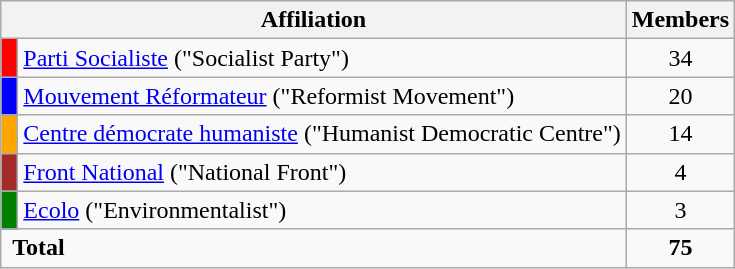<table class="wikitable">
<tr>
<th colspan=2>Affiliation</th>
<th>Members</th>
</tr>
<tr>
<td bgcolor="red"> </td>
<td><a href='#'>Parti Socialiste</a> ("Socialist Party")</td>
<td align="center">34</td>
</tr>
<tr>
<td bgcolor="blue"> </td>
<td><a href='#'>Mouvement Réformateur</a> ("Reformist Movement")</td>
<td align="center">20</td>
</tr>
<tr>
<td bgcolor="orange"> </td>
<td><a href='#'>Centre démocrate humaniste</a> ("Humanist Democratic Centre")</td>
<td align="center">14</td>
</tr>
<tr>
<td bgcolor="brown"> </td>
<td><a href='#'>Front National</a> ("National Front")</td>
<td align="center">4</td>
</tr>
<tr>
<td bgcolor="green"> </td>
<td><a href='#'>Ecolo</a> ("Environmentalist")</td>
<td align="center">3</td>
</tr>
<tr>
<td colspan=2 rowspan="1"> <strong>Total</strong><br></td>
<td align="center"><strong>75</strong></td>
</tr>
</table>
